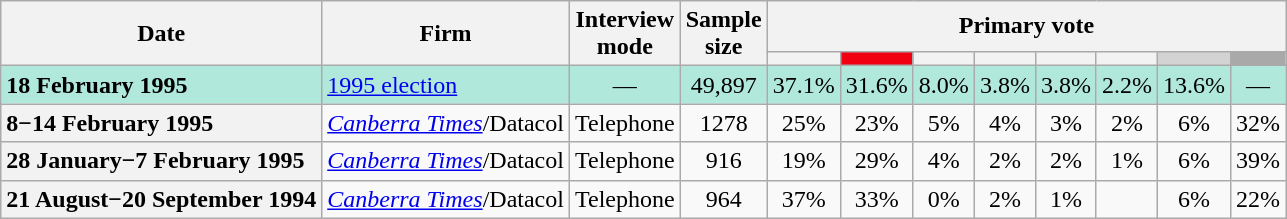<table class="nowrap wikitable sortable tpl-blanktable" style=text-align:center;font-size:100%>
<tr>
<th rowspan=2>Date</th>
<th rowspan=2>Firm</th>
<th rowspan=2 class=unsortable>Interview<br>mode</th>
<th rowspan=2 class=unsortable>Sample<br>size</th>
<th colspan="9">Primary vote</th>
</tr>
<tr>
<th class="unsortable" style=background:></th>
<th class="unsortable" style="background:#F00011"></th>
<th class="unsortable" style=background:></th>
<th class="unsortable" style=background:></th>
<th class="unsortable" style=background:></th>
<th class=unsortable style=background:></th>
<th class=unsortable style=background:lightgray></th>
<th class=unsortable style=background:darkgrey></th>
</tr>
<tr style=background:#b0e9db>
<td style=text-align:left><strong>18 February 1995</strong></td>
<td style=text-align:left><a href='#'>1995 election</a></td>
<td>—</td>
<td>49,897</td>
<td>37.1%</td>
<td>31.6%</td>
<td>8.0%</td>
<td>3.8%</td>
<td>3.8%</td>
<td>2.2%</td>
<td>13.6%</td>
<td>—</td>
</tr>
<tr>
<th style=text-align:left>8−14 February 1995</th>
<td style=text-align:left><em><a href='#'>Canberra Times</a></em>/Datacol</td>
<td>Telephone</td>
<td>1278</td>
<td>25%</td>
<td>23%</td>
<td>5%</td>
<td>4%</td>
<td>3%</td>
<td>2%</td>
<td>6%</td>
<td>32%</td>
</tr>
<tr>
<th style=text-align:left>28 January−7 February 1995</th>
<td style=text-align:left><em><a href='#'>Canberra Times</a></em>/Datacol</td>
<td>Telephone</td>
<td>916</td>
<td>19%</td>
<td>29%</td>
<td>4%</td>
<td>2%</td>
<td>2%</td>
<td>1%</td>
<td>6%</td>
<td>39%</td>
</tr>
<tr>
<th style=text-align:left>21 August−20 September 1994</th>
<td style=text-align:left><em><a href='#'>Canberra Times</a></em>/Datacol</td>
<td>Telephone</td>
<td>964</td>
<td>37%</td>
<td>33%</td>
<td>0%</td>
<td>2%</td>
<td>1%</td>
<td></td>
<td>6%</td>
<td>22%</td>
</tr>
</table>
